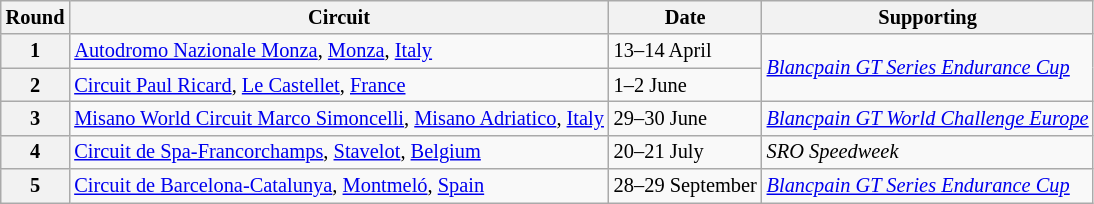<table class="wikitable" style="font-size: 85%;">
<tr>
<th>Round</th>
<th>Circuit</th>
<th>Date</th>
<th>Supporting</th>
</tr>
<tr>
<th>1</th>
<td> <a href='#'>Autodromo Nazionale Monza</a>, <a href='#'>Monza</a>, <a href='#'>Italy</a></td>
<td>13–14 April</td>
<td rowspan=2><em><a href='#'>Blancpain GT Series Endurance Cup</a></em></td>
</tr>
<tr>
<th>2</th>
<td> <a href='#'>Circuit Paul Ricard</a>, <a href='#'>Le Castellet</a>, <a href='#'>France</a></td>
<td>1–2 June</td>
</tr>
<tr>
<th>3</th>
<td> <a href='#'>Misano World Circuit Marco Simoncelli</a>, <a href='#'>Misano Adriatico</a>, <a href='#'>Italy</a></td>
<td>29–30 June</td>
<td><em><a href='#'>Blancpain GT World Challenge Europe</a></em></td>
</tr>
<tr>
<th>4</th>
<td> <a href='#'>Circuit de Spa-Francorchamps</a>, <a href='#'>Stavelot</a>, <a href='#'>Belgium</a></td>
<td>20–21 July</td>
<td><em>SRO Speedweek</em></td>
</tr>
<tr>
<th>5</th>
<td> <a href='#'>Circuit de Barcelona-Catalunya</a>, <a href='#'>Montmeló</a>, <a href='#'>Spain</a></td>
<td>28–29 September</td>
<td><em><a href='#'>Blancpain GT Series Endurance Cup</a></em></td>
</tr>
</table>
